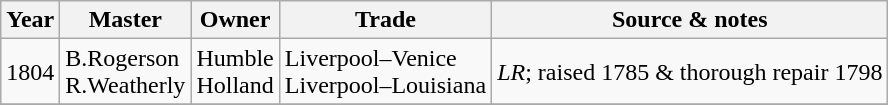<table class=" wikitable">
<tr>
<th>Year</th>
<th>Master</th>
<th>Owner</th>
<th>Trade</th>
<th>Source & notes</th>
</tr>
<tr>
<td>1804</td>
<td>B.Rogerson<br>R.Weatherly</td>
<td>Humble<br>Holland</td>
<td>Liverpool–Venice<br>Liverpool–Louisiana</td>
<td><em>LR</em>; raised 1785 & thorough repair 1798</td>
</tr>
<tr>
</tr>
</table>
